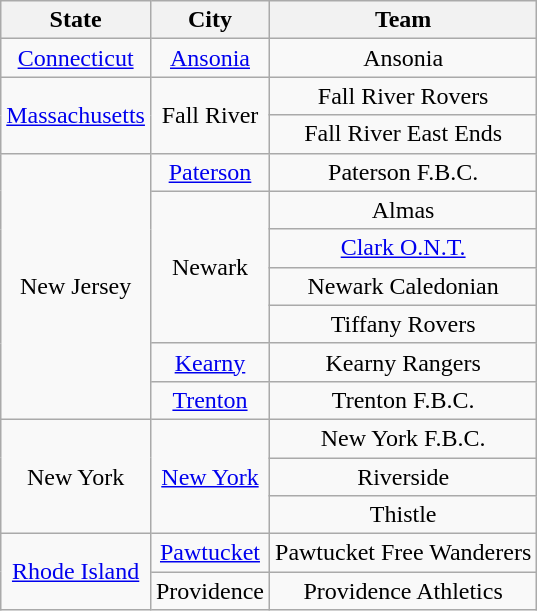<table class= "wikitable sortable" style="text-align:center">
<tr>
<th>State</th>
<th>City</th>
<th>Team</th>
</tr>
<tr>
<td><a href='#'>Connecticut</a></td>
<td><a href='#'>Ansonia</a></td>
<td>Ansonia</td>
</tr>
<tr>
<td rowspan=2><a href='#'>Massachusetts</a></td>
<td rowspan=2>Fall River</td>
<td>Fall River Rovers</td>
</tr>
<tr>
<td>Fall River East Ends</td>
</tr>
<tr>
<td rowspan=7>New Jersey</td>
<td><a href='#'>Paterson</a></td>
<td>Paterson F.B.C.</td>
</tr>
<tr>
<td rowspan=4>Newark</td>
<td>Almas</td>
</tr>
<tr>
<td><a href='#'>Clark O.N.T.</a></td>
</tr>
<tr>
<td>Newark Caledonian</td>
</tr>
<tr>
<td>Tiffany Rovers</td>
</tr>
<tr>
<td><a href='#'>Kearny</a></td>
<td>Kearny Rangers</td>
</tr>
<tr>
<td><a href='#'>Trenton</a></td>
<td>Trenton F.B.C.</td>
</tr>
<tr>
<td rowspan=3>New York</td>
<td rowspan=3><a href='#'>New York</a></td>
<td>New York F.B.C.</td>
</tr>
<tr>
<td>Riverside</td>
</tr>
<tr>
<td>Thistle</td>
</tr>
<tr>
<td rowspan=2><a href='#'>Rhode Island</a></td>
<td><a href='#'>Pawtucket</a></td>
<td>Pawtucket Free Wanderers</td>
</tr>
<tr>
<td>Providence</td>
<td>Providence Athletics</td>
</tr>
</table>
